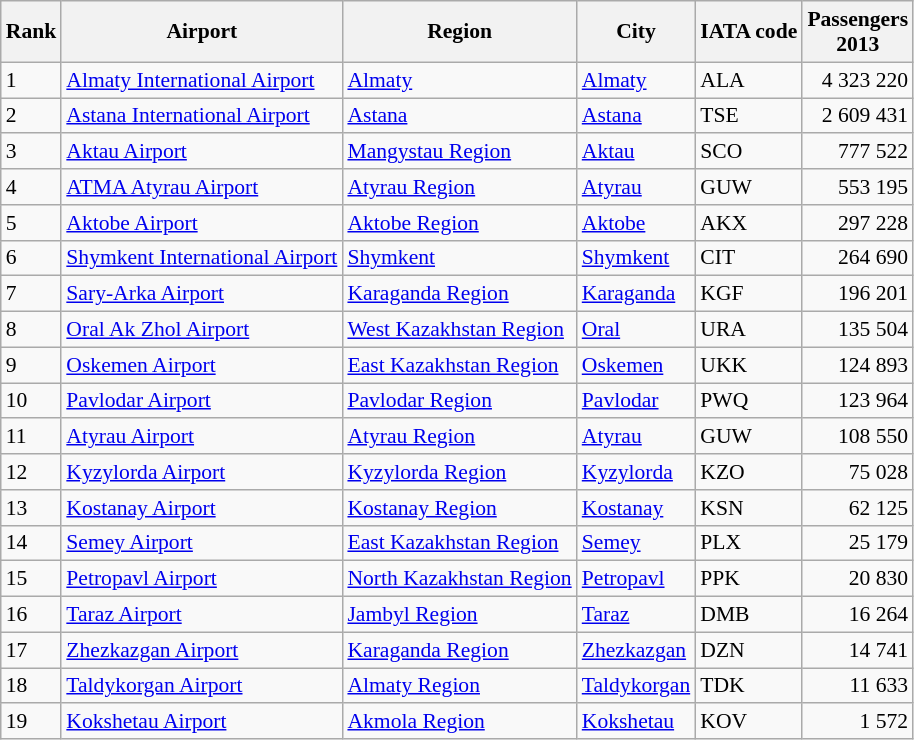<table class="wikitable sortable" style="font-size:90%">
<tr>
<th>Rank</th>
<th>Airport</th>
<th>Region</th>
<th>City</th>
<th>IATA code</th>
<th>Passengers <br> 2013</th>
</tr>
<tr>
<td>1</td>
<td><a href='#'>Almaty International Airport</a></td>
<td><a href='#'>Almaty</a></td>
<td><a href='#'>Almaty</a></td>
<td>ALA</td>
<td style="text-align:right;">4 323 220</td>
</tr>
<tr>
<td>2</td>
<td><a href='#'>Astana International Airport</a></td>
<td><a href='#'>Astana</a></td>
<td><a href='#'>Astana</a></td>
<td>TSE</td>
<td style="text-align:right;">2 609 431</td>
</tr>
<tr>
<td>3</td>
<td><a href='#'>Aktau Airport</a></td>
<td><a href='#'>Mangystau Region</a></td>
<td><a href='#'>Aktau</a></td>
<td>SCO</td>
<td style="text-align:right;">777 522</td>
</tr>
<tr>
<td>4</td>
<td><a href='#'>ATMA Atyrau Airport</a></td>
<td><a href='#'>Atyrau Region</a></td>
<td><a href='#'>Atyrau</a></td>
<td>GUW</td>
<td style="text-align:right;">553 195</td>
</tr>
<tr>
<td>5</td>
<td><a href='#'>Aktobe Airport</a></td>
<td><a href='#'>Aktobe Region</a></td>
<td><a href='#'>Aktobe</a></td>
<td>AKX</td>
<td style="text-align:right;">297 228</td>
</tr>
<tr>
<td>6</td>
<td><a href='#'>Shymkent International Airport</a></td>
<td><a href='#'>Shymkent</a></td>
<td><a href='#'>Shymkent</a></td>
<td>CIT</td>
<td style="text-align:right;">264 690</td>
</tr>
<tr>
<td>7</td>
<td><a href='#'>Sary-Arka Airport</a></td>
<td><a href='#'>Karaganda Region</a></td>
<td><a href='#'>Karaganda</a></td>
<td>KGF</td>
<td style="text-align:right;">196 201</td>
</tr>
<tr>
<td>8</td>
<td><a href='#'>Oral Ak Zhol Airport</a></td>
<td><a href='#'>West Kazakhstan Region</a></td>
<td><a href='#'>Oral</a></td>
<td>URA</td>
<td style="text-align:right;">135 504</td>
</tr>
<tr>
<td>9</td>
<td><a href='#'>Oskemen Airport</a></td>
<td><a href='#'>East Kazakhstan Region</a></td>
<td><a href='#'>Oskemen</a></td>
<td>UKK</td>
<td style="text-align:right;">124 893</td>
</tr>
<tr>
<td>10</td>
<td><a href='#'>Pavlodar Airport</a></td>
<td><a href='#'>Pavlodar Region</a></td>
<td><a href='#'>Pavlodar</a></td>
<td>PWQ</td>
<td style="text-align:right;">123 964</td>
</tr>
<tr>
<td>11</td>
<td><a href='#'>Atyrau Airport</a></td>
<td><a href='#'>Atyrau Region</a></td>
<td><a href='#'>Atyrau</a></td>
<td>GUW</td>
<td style="text-align:right;">108 550</td>
</tr>
<tr>
<td>12</td>
<td><a href='#'>Kyzylorda Airport</a></td>
<td><a href='#'>Kyzylorda Region</a></td>
<td><a href='#'>Kyzylorda</a></td>
<td>KZO</td>
<td style="text-align:right;">75 028</td>
</tr>
<tr>
<td>13</td>
<td><a href='#'>Kostanay Airport</a></td>
<td><a href='#'>Kostanay Region</a></td>
<td><a href='#'>Kostanay</a></td>
<td>KSN</td>
<td style="text-align:right;">62 125</td>
</tr>
<tr>
<td>14</td>
<td><a href='#'>Semey Airport</a></td>
<td><a href='#'>East Kazakhstan Region</a></td>
<td><a href='#'>Semey</a></td>
<td>PLX</td>
<td style="text-align:right;">25 179</td>
</tr>
<tr>
<td>15</td>
<td><a href='#'>Petropavl Airport</a></td>
<td><a href='#'>North Kazakhstan Region</a></td>
<td><a href='#'>Petropavl</a></td>
<td>PPK</td>
<td style="text-align:right;">20 830</td>
</tr>
<tr>
<td>16</td>
<td><a href='#'>Taraz Airport</a></td>
<td><a href='#'>Jambyl Region</a></td>
<td><a href='#'>Taraz</a></td>
<td>DMB</td>
<td style="text-align:right;">16 264</td>
</tr>
<tr>
<td>17</td>
<td><a href='#'>Zhezkazgan Airport</a></td>
<td><a href='#'>Karaganda Region</a></td>
<td><a href='#'>Zhezkazgan</a></td>
<td>DZN</td>
<td style="text-align:right;">14 741</td>
</tr>
<tr>
<td>18</td>
<td><a href='#'>Taldykorgan Airport</a></td>
<td><a href='#'>Almaty Region</a></td>
<td><a href='#'>Taldykorgan</a></td>
<td>TDK</td>
<td style="text-align:right;">11 633</td>
</tr>
<tr>
<td>19</td>
<td><a href='#'>Kokshetau Airport</a></td>
<td><a href='#'>Akmola Region</a></td>
<td><a href='#'>Kokshetau</a></td>
<td>KOV</td>
<td style="text-align:right;">1 572</td>
</tr>
</table>
